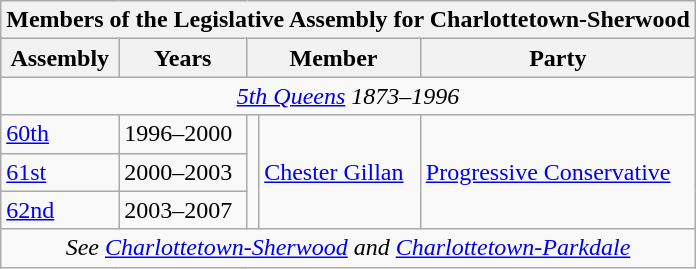<table class="wikitable" align=centre>
<tr>
<th colspan=5>Members of the Legislative Assembly for Charlottetown-Sherwood</th>
</tr>
<tr>
<th>Assembly</th>
<th>Years</th>
<th colspan="2">Member</th>
<th>Party</th>
</tr>
<tr>
<td align="center" colspan=5><em><a href='#'>5th Queens</a> 1873–1996</em></td>
</tr>
<tr>
<td><a href='#'>60th</a></td>
<td>1996–2000</td>
<td rowspan=3 ></td>
<td rowspan=3><a href='#'>Chester Gillan</a></td>
<td rowspan=3><a href='#'>Progressive Conservative</a></td>
</tr>
<tr>
<td><a href='#'>61st</a></td>
<td>2000–2003</td>
</tr>
<tr>
<td><a href='#'>62nd</a></td>
<td>2003–2007</td>
</tr>
<tr>
<td align="center" colspan=5><em>See <a href='#'>Charlottetown-Sherwood</a> and <a href='#'>Charlottetown-Parkdale</a></em></td>
</tr>
</table>
